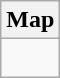<table class="wikitable">
<tr>
<th>Map</th>
</tr>
<tr>
<td><div><br> 










</div></td>
</tr>
</table>
